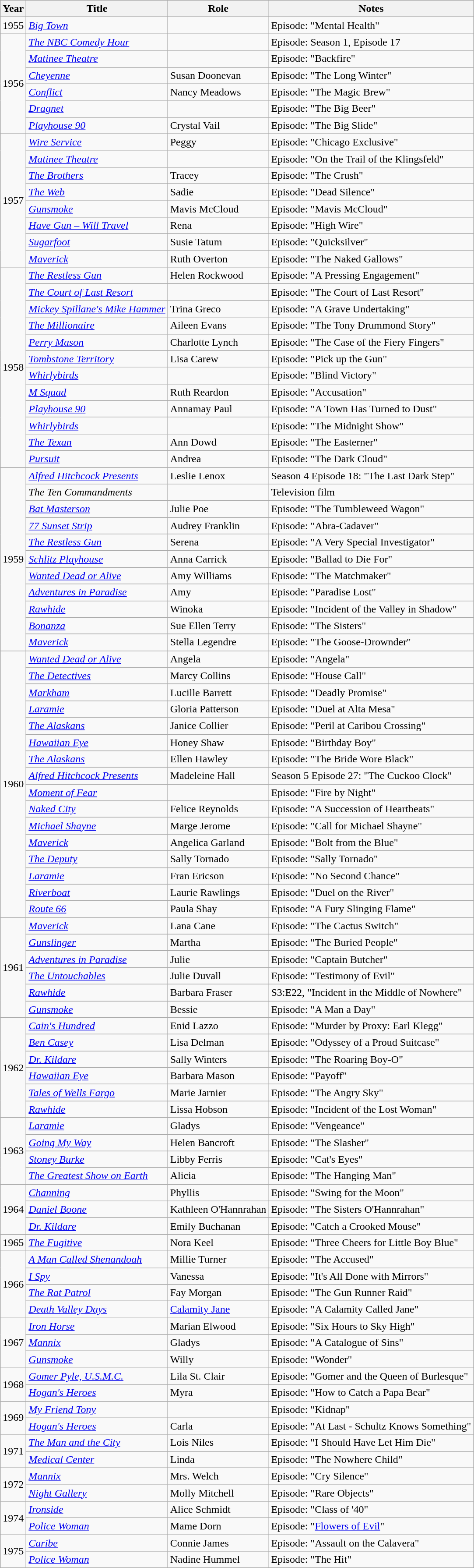<table class="wikitable plainrowheaders sortable">
<tr>
<th scope="col">Year</th>
<th scope="col">Title</th>
<th scope="col">Role</th>
<th scope="col" class="unsortable">Notes</th>
</tr>
<tr>
<td>1955</td>
<td><em><a href='#'>Big Town</a></em></td>
<td></td>
<td>Episode: "Mental Health"</td>
</tr>
<tr>
<td rowspan="6">1956</td>
<td><em><a href='#'>The NBC Comedy Hour</a></em></td>
<td></td>
<td>Episode: Season 1, Episode 17</td>
</tr>
<tr>
<td><em><a href='#'>Matinee Theatre</a></em></td>
<td></td>
<td>Episode: "Backfire"</td>
</tr>
<tr>
<td><em><a href='#'>Cheyenne</a></em></td>
<td>Susan Doonevan</td>
<td>Episode: "The Long Winter"</td>
</tr>
<tr>
<td><em><a href='#'>Conflict</a></em></td>
<td>Nancy Meadows</td>
<td>Episode: "The Magic Brew"</td>
</tr>
<tr>
<td><em><a href='#'>Dragnet</a></em></td>
<td></td>
<td>Episode: "The Big Beer"</td>
</tr>
<tr>
<td><em><a href='#'>Playhouse 90</a></em></td>
<td>Crystal Vail</td>
<td>Episode: "The Big Slide"</td>
</tr>
<tr>
<td rowspan="8">1957</td>
<td><em><a href='#'>Wire Service</a></em></td>
<td>Peggy</td>
<td>Episode: "Chicago Exclusive"</td>
</tr>
<tr>
<td><em><a href='#'>Matinee Theatre</a></em></td>
<td></td>
<td>Episode: "On the Trail of the Klingsfeld"</td>
</tr>
<tr>
<td><em><a href='#'>The Brothers</a></em></td>
<td>Tracey</td>
<td>Episode: "The Crush"</td>
</tr>
<tr>
<td><em><a href='#'>The Web</a></em></td>
<td>Sadie</td>
<td>Episode: "Dead Silence"</td>
</tr>
<tr>
<td><em><a href='#'>Gunsmoke</a></em></td>
<td>Mavis McCloud</td>
<td>Episode: "Mavis McCloud"</td>
</tr>
<tr>
<td><em><a href='#'>Have Gun – Will Travel</a></em></td>
<td>Rena</td>
<td>Episode: "High Wire"</td>
</tr>
<tr>
<td><em><a href='#'>Sugarfoot</a></em></td>
<td>Susie Tatum</td>
<td>Episode: "Quicksilver"</td>
</tr>
<tr>
<td><em><a href='#'>Maverick</a></em></td>
<td>Ruth Overton</td>
<td>Episode: "The Naked Gallows"</td>
</tr>
<tr>
<td rowspan="12">1958</td>
<td><em><a href='#'>The Restless Gun</a></em></td>
<td>Helen Rockwood</td>
<td>Episode: "A Pressing Engagement"</td>
</tr>
<tr>
<td><em><a href='#'>The Court of Last Resort</a></em></td>
<td></td>
<td>Episode: "The Court of Last Resort"</td>
</tr>
<tr>
<td><em><a href='#'>Mickey Spillane's Mike Hammer</a></em></td>
<td>Trina Greco</td>
<td>Episode: "A Grave Undertaking"</td>
</tr>
<tr>
<td><em><a href='#'>The Millionaire</a></em></td>
<td>Aileen Evans</td>
<td>Episode: "The Tony Drummond Story"</td>
</tr>
<tr>
<td><em><a href='#'>Perry Mason</a></em></td>
<td>Charlotte Lynch</td>
<td>Episode: "The Case of the Fiery Fingers"</td>
</tr>
<tr>
<td><em><a href='#'>Tombstone Territory</a></em></td>
<td>Lisa Carew</td>
<td>Episode: "Pick up the Gun"</td>
</tr>
<tr>
<td><em><a href='#'>Whirlybirds</a></em></td>
<td></td>
<td>Episode: "Blind Victory"</td>
</tr>
<tr>
<td><em><a href='#'>M Squad</a></em></td>
<td>Ruth Reardon</td>
<td>Episode: "Accusation"</td>
</tr>
<tr>
<td><em><a href='#'>Playhouse 90</a></em></td>
<td>Annamay Paul</td>
<td>Episode: "A Town Has Turned to Dust"</td>
</tr>
<tr>
<td><em><a href='#'>Whirlybirds</a></em></td>
<td></td>
<td>Episode: "The Midnight Show"</td>
</tr>
<tr>
<td><em><a href='#'>The Texan</a></em></td>
<td>Ann Dowd</td>
<td>Episode: "The Easterner"</td>
</tr>
<tr>
<td><em><a href='#'>Pursuit</a></em></td>
<td>Andrea</td>
<td>Episode: "The Dark Cloud"</td>
</tr>
<tr>
<td rowspan="11">1959</td>
<td><em><a href='#'>Alfred Hitchcock Presents</a></em></td>
<td>Leslie Lenox</td>
<td>Season 4 Episode 18: "The Last Dark Step"</td>
</tr>
<tr>
<td><em>The Ten Commandments</em></td>
<td></td>
<td>Television film</td>
</tr>
<tr>
<td><em><a href='#'>Bat Masterson</a></em></td>
<td>Julie Poe</td>
<td>Episode: "The Tumbleweed Wagon"</td>
</tr>
<tr>
<td><em><a href='#'>77 Sunset Strip</a></em></td>
<td>Audrey Franklin</td>
<td>Episode: "Abra-Cadaver"</td>
</tr>
<tr>
<td><em><a href='#'>The Restless Gun</a></em></td>
<td>Serena</td>
<td>Episode: "A Very Special Investigator"</td>
</tr>
<tr>
<td><em><a href='#'>Schlitz Playhouse</a></em></td>
<td>Anna Carrick</td>
<td>Episode: "Ballad to Die For"</td>
</tr>
<tr>
<td><em><a href='#'>Wanted Dead or Alive</a></em></td>
<td>Amy Williams</td>
<td>Episode: "The Matchmaker"</td>
</tr>
<tr>
<td><em><a href='#'>Adventures in Paradise</a></em></td>
<td>Amy</td>
<td>Episode: "Paradise Lost"</td>
</tr>
<tr>
<td><em><a href='#'>Rawhide</a></em></td>
<td>Winoka</td>
<td>Episode: "Incident of the Valley in Shadow"</td>
</tr>
<tr>
<td><em><a href='#'>Bonanza</a></em></td>
<td>Sue Ellen Terry</td>
<td>Episode: "The Sisters"</td>
</tr>
<tr>
<td><em><a href='#'>Maverick</a></em></td>
<td>Stella Legendre</td>
<td>Episode: "The Goose-Drownder"</td>
</tr>
<tr>
<td rowspan="16">1960</td>
<td><em><a href='#'>Wanted Dead or Alive</a></em></td>
<td>Angela</td>
<td>Episode: "Angela"</td>
</tr>
<tr>
<td><em><a href='#'>The Detectives</a></em></td>
<td>Marcy Collins</td>
<td>Episode: "House Call"</td>
</tr>
<tr>
<td><em><a href='#'>Markham</a></em></td>
<td>Lucille Barrett</td>
<td>Episode: "Deadly Promise"</td>
</tr>
<tr>
<td><em><a href='#'>Laramie</a></em></td>
<td>Gloria Patterson</td>
<td>Episode: "Duel at Alta Mesa"</td>
</tr>
<tr>
<td><em><a href='#'>The Alaskans</a></em></td>
<td>Janice Collier</td>
<td>Episode: "Peril at Caribou Crossing"</td>
</tr>
<tr>
<td><em><a href='#'>Hawaiian Eye</a></em></td>
<td>Honey Shaw</td>
<td>Episode: "Birthday Boy"</td>
</tr>
<tr>
<td><em><a href='#'>The Alaskans</a></em></td>
<td>Ellen Hawley</td>
<td>Episode: "The Bride Wore Black"</td>
</tr>
<tr>
<td><em><a href='#'>Alfred Hitchcock Presents</a></em></td>
<td>Madeleine Hall</td>
<td>Season 5 Episode 27: "The Cuckoo Clock"</td>
</tr>
<tr>
<td><em><a href='#'>Moment of Fear</a></em></td>
<td></td>
<td>Episode: "Fire by Night"</td>
</tr>
<tr>
<td><em><a href='#'>Naked City</a></em></td>
<td>Felice Reynolds</td>
<td>Episode: "A Succession of Heartbeats"</td>
</tr>
<tr>
<td><em><a href='#'>Michael Shayne</a></em></td>
<td>Marge Jerome</td>
<td>Episode: "Call for Michael Shayne"</td>
</tr>
<tr>
<td><em><a href='#'>Maverick</a></em></td>
<td>Angelica Garland</td>
<td>Episode: "Bolt from the Blue"</td>
</tr>
<tr>
<td><em><a href='#'>The Deputy</a></em></td>
<td>Sally Tornado</td>
<td>Episode: "Sally Tornado"</td>
</tr>
<tr>
<td><em><a href='#'>Laramie</a></em></td>
<td>Fran Ericson</td>
<td>Episode: "No Second Chance"</td>
</tr>
<tr>
<td><em><a href='#'>Riverboat</a></em></td>
<td>Laurie Rawlings</td>
<td>Episode: "Duel on the River"</td>
</tr>
<tr>
<td><em><a href='#'>Route 66</a></em></td>
<td>Paula Shay</td>
<td>Episode: "A Fury Slinging Flame"</td>
</tr>
<tr>
<td rowspan="6">1961</td>
<td><em><a href='#'>Maverick</a></em></td>
<td>Lana Cane</td>
<td>Episode: "The Cactus Switch"</td>
</tr>
<tr>
<td><em><a href='#'>Gunslinger</a></em></td>
<td>Martha</td>
<td>Episode: "The Buried People"</td>
</tr>
<tr>
<td><em><a href='#'>Adventures in Paradise</a></em></td>
<td>Julie</td>
<td>Episode: "Captain Butcher"</td>
</tr>
<tr>
<td><em><a href='#'>The Untouchables</a></em></td>
<td>Julie Duvall</td>
<td>Episode: "Testimony of Evil"</td>
</tr>
<tr>
<td><em><a href='#'>Rawhide</a></em></td>
<td>Barbara Fraser</td>
<td>S3:E22, "Incident in the Middle of Nowhere"</td>
</tr>
<tr>
<td><em><a href='#'>Gunsmoke</a></em></td>
<td>Bessie</td>
<td>Episode: "A Man a Day"</td>
</tr>
<tr>
<td rowspan="6">1962</td>
<td><em><a href='#'>Cain's Hundred</a></em></td>
<td>Enid Lazzo</td>
<td>Episode: "Murder by Proxy: Earl Klegg"</td>
</tr>
<tr>
<td><em><a href='#'>Ben Casey</a></em></td>
<td>Lisa Delman</td>
<td>Episode: "Odyssey of a Proud Suitcase"</td>
</tr>
<tr>
<td><em><a href='#'>Dr. Kildare</a></em></td>
<td>Sally Winters</td>
<td>Episode: "The Roaring Boy-O"</td>
</tr>
<tr>
<td><em><a href='#'>Hawaiian Eye</a></em></td>
<td>Barbara Mason</td>
<td>Episode: "Payoff"</td>
</tr>
<tr>
<td><em><a href='#'>Tales of Wells Fargo</a></em></td>
<td>Marie Jarnier</td>
<td>Episode: "The Angry Sky"</td>
</tr>
<tr>
<td><em><a href='#'>Rawhide</a></em></td>
<td>Lissa Hobson</td>
<td>Episode: "Incident of the Lost Woman"</td>
</tr>
<tr>
<td rowspan="4">1963</td>
<td><em><a href='#'>Laramie</a></em></td>
<td>Gladys</td>
<td>Episode: "Vengeance"</td>
</tr>
<tr>
<td><em><a href='#'>Going My Way</a></em></td>
<td>Helen Bancroft</td>
<td>Episode: "The Slasher"</td>
</tr>
<tr>
<td><em><a href='#'>Stoney Burke</a></em></td>
<td>Libby Ferris</td>
<td>Episode: "Cat's Eyes"</td>
</tr>
<tr>
<td><em><a href='#'>The Greatest Show on Earth</a></em></td>
<td>Alicia</td>
<td>Episode: "The Hanging Man"</td>
</tr>
<tr>
<td rowspan="3">1964</td>
<td><em><a href='#'>Channing</a></em></td>
<td>Phyllis</td>
<td>Episode: "Swing for the Moon"</td>
</tr>
<tr>
<td><em><a href='#'>Daniel Boone</a></em></td>
<td>Kathleen O'Hannrahan</td>
<td>Episode: "The Sisters O'Hannrahan"</td>
</tr>
<tr>
<td><em><a href='#'>Dr. Kildare</a></em></td>
<td>Emily Buchanan</td>
<td>Episode: "Catch a Crooked Mouse"</td>
</tr>
<tr>
<td>1965</td>
<td><em><a href='#'>The Fugitive</a></em></td>
<td>Nora Keel</td>
<td>Episode: "Three Cheers for Little Boy Blue"</td>
</tr>
<tr>
<td rowspan="4">1966</td>
<td><em><a href='#'>A Man Called Shenandoah</a></em></td>
<td>Millie Turner</td>
<td>Episode: "The Accused"</td>
</tr>
<tr>
<td><em><a href='#'>I Spy</a></em></td>
<td>Vanessa</td>
<td>Episode: "It's All Done with Mirrors"</td>
</tr>
<tr>
<td><em><a href='#'>The Rat Patrol</a></em></td>
<td>Fay Morgan</td>
<td>Episode: "The Gun Runner Raid"</td>
</tr>
<tr>
<td><em><a href='#'>Death Valley Days</a></em></td>
<td><a href='#'>Calamity Jane</a></td>
<td>Episode: "A Calamity Called Jane"</td>
</tr>
<tr>
<td rowspan="3">1967</td>
<td><em><a href='#'>Iron Horse</a></em></td>
<td>Marian Elwood</td>
<td>Episode: "Six Hours to Sky High"</td>
</tr>
<tr>
<td><em><a href='#'>Mannix</a></em></td>
<td>Gladys</td>
<td>Episode: "A Catalogue of Sins"</td>
</tr>
<tr>
<td><em><a href='#'>Gunsmoke</a></em></td>
<td>Willy</td>
<td>Episode: "Wonder"</td>
</tr>
<tr>
<td rowspan="2">1968</td>
<td><em><a href='#'>Gomer Pyle, U.S.M.C.</a></em></td>
<td>Lila St. Clair</td>
<td>Episode: "Gomer and the Queen of Burlesque"</td>
</tr>
<tr>
<td><em><a href='#'>Hogan's Heroes</a></em></td>
<td>Myra</td>
<td>Episode: "How to Catch a Papa Bear"</td>
</tr>
<tr>
<td rowspan="2">1969</td>
<td><em><a href='#'>My Friend Tony</a></em></td>
<td></td>
<td>Episode: "Kidnap"</td>
</tr>
<tr>
<td><em><a href='#'>Hogan's Heroes</a></em></td>
<td>Carla</td>
<td>Episode: "At Last - Schultz Knows Something"</td>
</tr>
<tr>
<td rowspan="2">1971</td>
<td><em><a href='#'>The Man and the City</a></em></td>
<td>Lois Niles</td>
<td>Episode: "I Should Have Let Him Die"</td>
</tr>
<tr>
<td><em><a href='#'>Medical Center</a></em></td>
<td>Linda</td>
<td>Episode: "The Nowhere Child"</td>
</tr>
<tr>
<td rowspan="2">1972</td>
<td><em><a href='#'>Mannix</a></em></td>
<td>Mrs. Welch</td>
<td>Episode: "Cry Silence"</td>
</tr>
<tr>
<td><em><a href='#'>Night Gallery</a></em></td>
<td>Molly Mitchell</td>
<td>Episode: "Rare Objects"</td>
</tr>
<tr>
<td rowspan="2">1974</td>
<td><em><a href='#'>Ironside</a></em></td>
<td>Alice Schmidt</td>
<td>Episode: "Class of '40"</td>
</tr>
<tr>
<td><em><a href='#'>Police Woman</a></em></td>
<td>Mame Dorn</td>
<td>Episode: "<a href='#'>Flowers of Evil</a>"</td>
</tr>
<tr>
<td rowspan="2">1975</td>
<td><em><a href='#'>Caribe</a></em></td>
<td>Connie James</td>
<td>Episode: "Assault on the Calavera"</td>
</tr>
<tr>
<td><em><a href='#'>Police Woman</a></em></td>
<td>Nadine Hummel</td>
<td>Episode: "The Hit"</td>
</tr>
</table>
